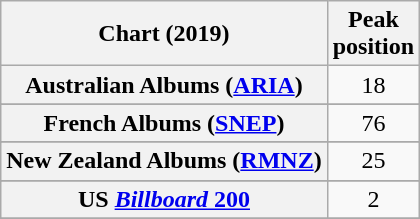<table class="wikitable sortable plainrowheaders" style="text-align:center">
<tr>
<th scope="col">Chart (2019)</th>
<th scope="col">Peak<br>position</th>
</tr>
<tr>
<th scope="row">Australian Albums (<a href='#'>ARIA</a>)</th>
<td>18</td>
</tr>
<tr>
</tr>
<tr>
</tr>
<tr>
</tr>
<tr>
</tr>
<tr>
<th scope="row">French Albums (<a href='#'>SNEP</a>)</th>
<td>76</td>
</tr>
<tr>
</tr>
<tr>
<th scope="row">New Zealand Albums (<a href='#'>RMNZ</a>)</th>
<td>25</td>
</tr>
<tr>
</tr>
<tr>
</tr>
<tr>
<th scope="row">US <a href='#'><em>Billboard</em> 200</a></th>
<td>2</td>
</tr>
<tr>
</tr>
</table>
